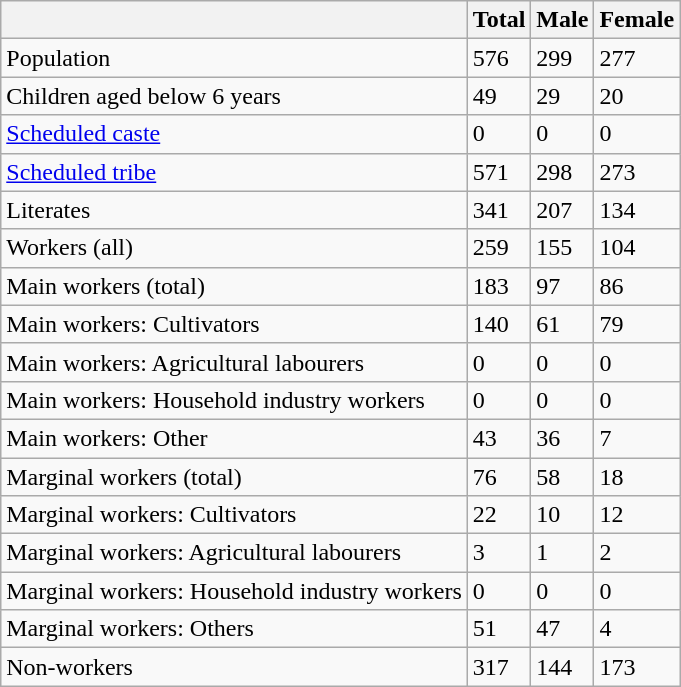<table class="wikitable sortable">
<tr>
<th></th>
<th>Total</th>
<th>Male</th>
<th>Female</th>
</tr>
<tr>
<td>Population</td>
<td>576</td>
<td>299</td>
<td>277</td>
</tr>
<tr>
<td>Children aged below 6 years</td>
<td>49</td>
<td>29</td>
<td>20</td>
</tr>
<tr>
<td><a href='#'>Scheduled caste</a></td>
<td>0</td>
<td>0</td>
<td>0</td>
</tr>
<tr>
<td><a href='#'>Scheduled tribe</a></td>
<td>571</td>
<td>298</td>
<td>273</td>
</tr>
<tr>
<td>Literates</td>
<td>341</td>
<td>207</td>
<td>134</td>
</tr>
<tr>
<td>Workers (all)</td>
<td>259</td>
<td>155</td>
<td>104</td>
</tr>
<tr>
<td>Main workers (total)</td>
<td>183</td>
<td>97</td>
<td>86</td>
</tr>
<tr>
<td>Main workers: Cultivators</td>
<td>140</td>
<td>61</td>
<td>79</td>
</tr>
<tr>
<td>Main workers: Agricultural labourers</td>
<td>0</td>
<td>0</td>
<td>0</td>
</tr>
<tr>
<td>Main workers: Household industry workers</td>
<td>0</td>
<td>0</td>
<td>0</td>
</tr>
<tr>
<td>Main workers: Other</td>
<td>43</td>
<td>36</td>
<td>7</td>
</tr>
<tr>
<td>Marginal workers (total)</td>
<td>76</td>
<td>58</td>
<td>18</td>
</tr>
<tr>
<td>Marginal workers: Cultivators</td>
<td>22</td>
<td>10</td>
<td>12</td>
</tr>
<tr>
<td>Marginal workers: Agricultural labourers</td>
<td>3</td>
<td>1</td>
<td>2</td>
</tr>
<tr>
<td>Marginal workers: Household industry workers</td>
<td>0</td>
<td>0</td>
<td>0</td>
</tr>
<tr>
<td>Marginal workers: Others</td>
<td>51</td>
<td>47</td>
<td>4</td>
</tr>
<tr>
<td>Non-workers</td>
<td>317</td>
<td>144</td>
<td>173</td>
</tr>
</table>
